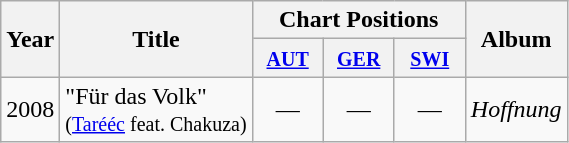<table class="wikitable">
<tr>
<th rowspan="2">Year</th>
<th rowspan="2">Title</th>
<th colspan="3">Chart Positions</th>
<th rowspan="2">Album</th>
</tr>
<tr>
<th style="width:40px;"><small><a href='#'>AUT</a></small></th>
<th style="width:40px;"><small><a href='#'>GER</a></small></th>
<th style="width:40px;"><small><a href='#'>SWI</a></small></th>
</tr>
<tr>
<td>2008</td>
<td>"Für das Volk" <br><small>(<a href='#'>Tarééc</a> feat. Chakuza)</small></td>
<td style="text-align:center;">—</td>
<td style="text-align:center;">—</td>
<td style="text-align:center;">—</td>
<td><em>Hoffnung</em></td>
</tr>
</table>
